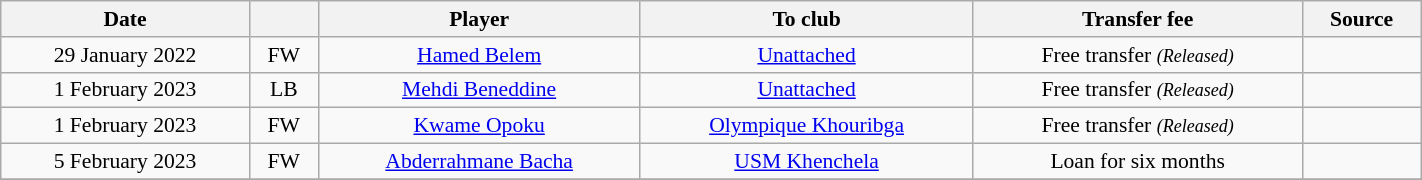<table class="wikitable sortable" style="width:75%; text-align:center; font-size:90%; text-align:centre;">
<tr>
<th>Date</th>
<th></th>
<th>Player</th>
<th>To club</th>
<th>Transfer fee</th>
<th>Source</th>
</tr>
<tr>
<td>29 January 2022</td>
<td>FW</td>
<td> <a href='#'>Hamed Belem</a></td>
<td><a href='#'>Unattached</a></td>
<td>Free transfer <small><em>(Released)</em></small></td>
<td></td>
</tr>
<tr>
<td>1 February 2023</td>
<td>LB</td>
<td> <a href='#'>Mehdi Beneddine</a></td>
<td><a href='#'>Unattached</a></td>
<td>Free transfer <small><em>(Released)</em></small></td>
<td></td>
</tr>
<tr>
<td>1 February 2023</td>
<td>FW</td>
<td> <a href='#'>Kwame Opoku</a></td>
<td> <a href='#'>Olympique Khouribga</a></td>
<td>Free transfer <small><em>(Released)</em></small></td>
<td></td>
</tr>
<tr>
<td>5 February 2023</td>
<td>FW</td>
<td> <a href='#'>Abderrahmane Bacha</a></td>
<td><a href='#'>USM Khenchela</a></td>
<td>Loan for six months</td>
<td></td>
</tr>
<tr>
</tr>
</table>
